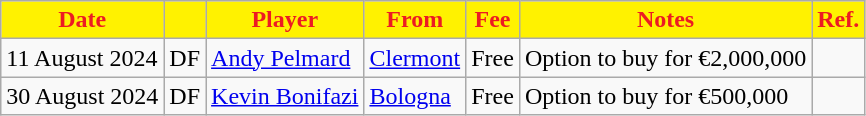<table class="wikitable">
<tr>
<th style="background:#fff200; color:#ed1b23; text-align:center;">Date</th>
<th style="background:#fff200; color:#ed1b23; text-align:center;"></th>
<th style="background:#fff200; color:#ed1b23; text-align:center;">Player</th>
<th style="background:#fff200; color:#ed1b23; text-align:center;">From</th>
<th style="background:#fff200; color:#ed1b23; text-align:center;">Fee</th>
<th style="background:#fff200; color:#ed1b23; text-align:center;">Notes</th>
<th style="background:#fff200; color:#ed1b23; text-align:center;">Ref.</th>
</tr>
<tr>
<td>11 August 2024</td>
<td>DF</td>
<td> <a href='#'>Andy Pelmard</a></td>
<td> <a href='#'>Clermont</a></td>
<td>Free</td>
<td>Option to buy for €2,000,000</td>
<td></td>
</tr>
<tr>
<td>30 August 2024</td>
<td>DF</td>
<td> <a href='#'>Kevin Bonifazi</a></td>
<td> <a href='#'>Bologna</a></td>
<td>Free</td>
<td>Option to buy for €500,000</td>
<td></td>
</tr>
</table>
